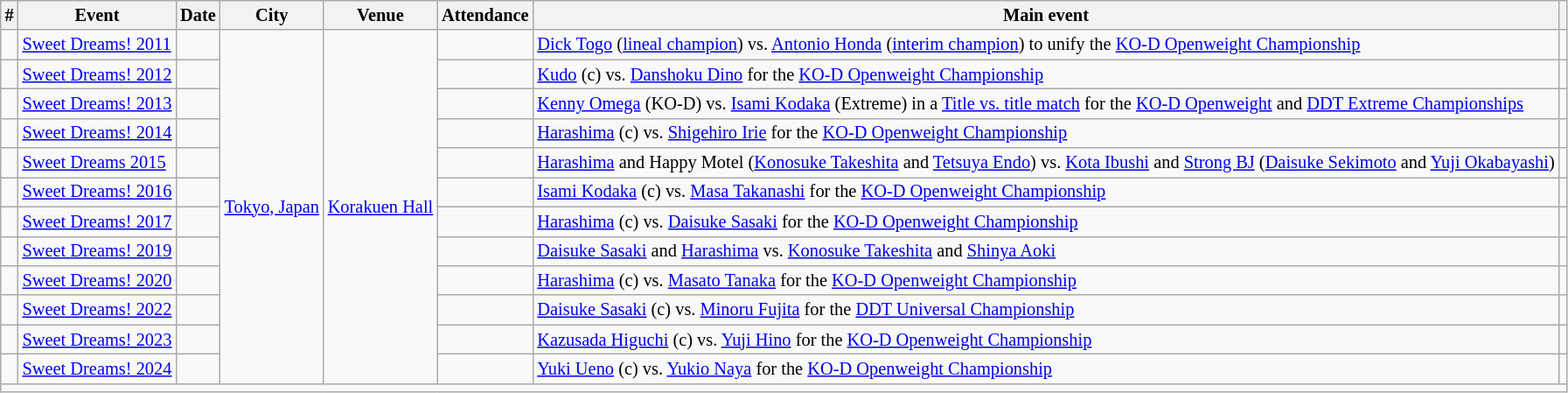<table class="wikitable sortable" align="center" style="font-size:85%;">
<tr>
<th>#</th>
<th>Event</th>
<th>Date</th>
<th>City</th>
<th>Venue</th>
<th>Attendance</th>
<th class="unsortable">Main event</th>
<th class="unsortable"></th>
</tr>
<tr>
<td></td>
<td><a href='#'>Sweet Dreams! 2011</a></td>
<td style="white-space:nowrap;"></td>
<td rowspan="12" style="white-space:nowrap;"><a href='#'>Tokyo, Japan</a></td>
<td rowspan="12" style="white-space:nowrap;"><a href='#'>Korakuen Hall</a></td>
<td></td>
<td align="left"><a href='#'>Dick Togo</a> (<a href='#'>lineal champion</a>) vs. <a href='#'>Antonio Honda</a> (<a href='#'>interim champion</a>) to unify the <a href='#'>KO-D Openweight Championship</a></td>
<td></td>
</tr>
<tr>
<td></td>
<td><a href='#'>Sweet Dreams! 2012</a></td>
<td></td>
<td></td>
<td align="left"><a href='#'>Kudo</a> (c) vs. <a href='#'>Danshoku Dino</a> for the <a href='#'>KO-D Openweight Championship</a></td>
<td></td>
</tr>
<tr>
<td></td>
<td><a href='#'>Sweet Dreams! 2013</a></td>
<td></td>
<td></td>
<td align="left"><a href='#'>Kenny Omega</a> (KO-D) vs. <a href='#'>Isami Kodaka</a> (Extreme) in a <a href='#'>Title vs. title match</a> for the <a href='#'>KO-D Openweight</a> and <a href='#'>DDT Extreme Championships</a></td>
<td></td>
</tr>
<tr>
<td></td>
<td><a href='#'>Sweet Dreams! 2014</a></td>
<td></td>
<td></td>
<td align="left"><a href='#'>Harashima</a> (c) vs. <a href='#'>Shigehiro Irie</a> for the <a href='#'>KO-D Openweight Championship</a></td>
<td></td>
</tr>
<tr>
<td></td>
<td><a href='#'>Sweet Dreams 2015</a></td>
<td></td>
<td></td>
<td align="left"><a href='#'>Harashima</a> and Happy Motel (<a href='#'>Konosuke Takeshita</a> and <a href='#'>Tetsuya Endo</a>) vs. <a href='#'>Kota Ibushi</a> and <a href='#'>Strong BJ</a> (<a href='#'>Daisuke Sekimoto</a> and <a href='#'>Yuji Okabayashi</a>)</td>
<td></td>
</tr>
<tr>
<td></td>
<td><a href='#'>Sweet Dreams! 2016</a></td>
<td></td>
<td></td>
<td align="left"><a href='#'>Isami Kodaka</a> (c) vs. <a href='#'>Masa Takanashi</a> for the <a href='#'>KO-D Openweight Championship</a></td>
<td></td>
</tr>
<tr>
<td></td>
<td><a href='#'>Sweet Dreams! 2017</a></td>
<td></td>
<td></td>
<td align="left"><a href='#'>Harashima</a> (c) vs. <a href='#'>Daisuke Sasaki</a> for the <a href='#'>KO-D Openweight Championship</a></td>
<td></td>
</tr>
<tr>
<td></td>
<td><a href='#'>Sweet Dreams! 2019</a></td>
<td></td>
<td></td>
<td align="left"><a href='#'>Daisuke Sasaki</a> and <a href='#'>Harashima</a> vs. <a href='#'>Konosuke Takeshita</a> and <a href='#'>Shinya Aoki</a></td>
<td></td>
</tr>
<tr>
<td></td>
<td style="white-space:nowrap;"><a href='#'>Sweet Dreams! 2020</a></td>
<td></td>
<td></td>
<td align="left"><a href='#'>Harashima</a> (c) vs. <a href='#'>Masato Tanaka</a> for the <a href='#'>KO-D Openweight Championship</a></td>
<td></td>
</tr>
<tr>
<td></td>
<td><a href='#'>Sweet Dreams! 2022</a></td>
<td></td>
<td></td>
<td align="left"><a href='#'>Daisuke Sasaki</a> (c) vs. <a href='#'>Minoru Fujita</a> for the <a href='#'>DDT Universal Championship</a></td>
<td></td>
</tr>
<tr>
<td></td>
<td><a href='#'>Sweet Dreams! 2023</a></td>
<td></td>
<td></td>
<td align="left"><a href='#'>Kazusada Higuchi</a> (c) vs. <a href='#'>Yuji Hino</a> for the <a href='#'>KO-D Openweight Championship</a></td>
<td></td>
</tr>
<tr>
<td></td>
<td><a href='#'>Sweet Dreams! 2024</a></td>
<td></td>
<td></td>
<td align="left"><a href='#'>Yuki Ueno</a> (c) vs. <a href='#'>Yukio Naya</a> for the <a href='#'>KO-D Openweight Championship</a></td>
<td></td>
</tr>
<tr>
<td colspan="8"></td>
</tr>
</table>
